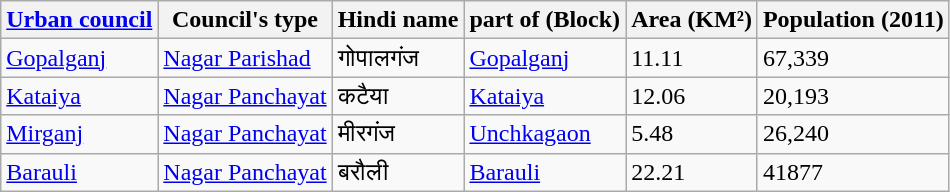<table class="wikitable sortable">
<tr>
<th><a href='#'>Urban council</a></th>
<th>Council's type</th>
<th>Hindi name</th>
<th>part of (Block)</th>
<th>Area (KM²)</th>
<th>Population (2011)</th>
</tr>
<tr>
<td><a href='#'>Gopalganj</a></td>
<td><a href='#'>Nagar Parishad</a></td>
<td>गोपालगंज</td>
<td><a href='#'>Gopalganj</a></td>
<td>11.11</td>
<td>67,339</td>
</tr>
<tr>
<td><a href='#'>Kataiya</a></td>
<td><a href='#'>Nagar Panchayat</a></td>
<td>कटैया</td>
<td><a href='#'>Kataiya</a></td>
<td>12.06</td>
<td>20,193</td>
</tr>
<tr>
<td><a href='#'>Mirganj</a></td>
<td><a href='#'>Nagar Panchayat</a></td>
<td>मीरगंज</td>
<td><a href='#'>Unchkagaon</a></td>
<td>5.48</td>
<td>26,240</td>
</tr>
<tr>
<td><a href='#'>Barauli</a></td>
<td><a href='#'>Nagar Panchayat</a></td>
<td>बरौली</td>
<td><a href='#'>Barauli</a></td>
<td>22.21</td>
<td>41877</td>
</tr>
</table>
